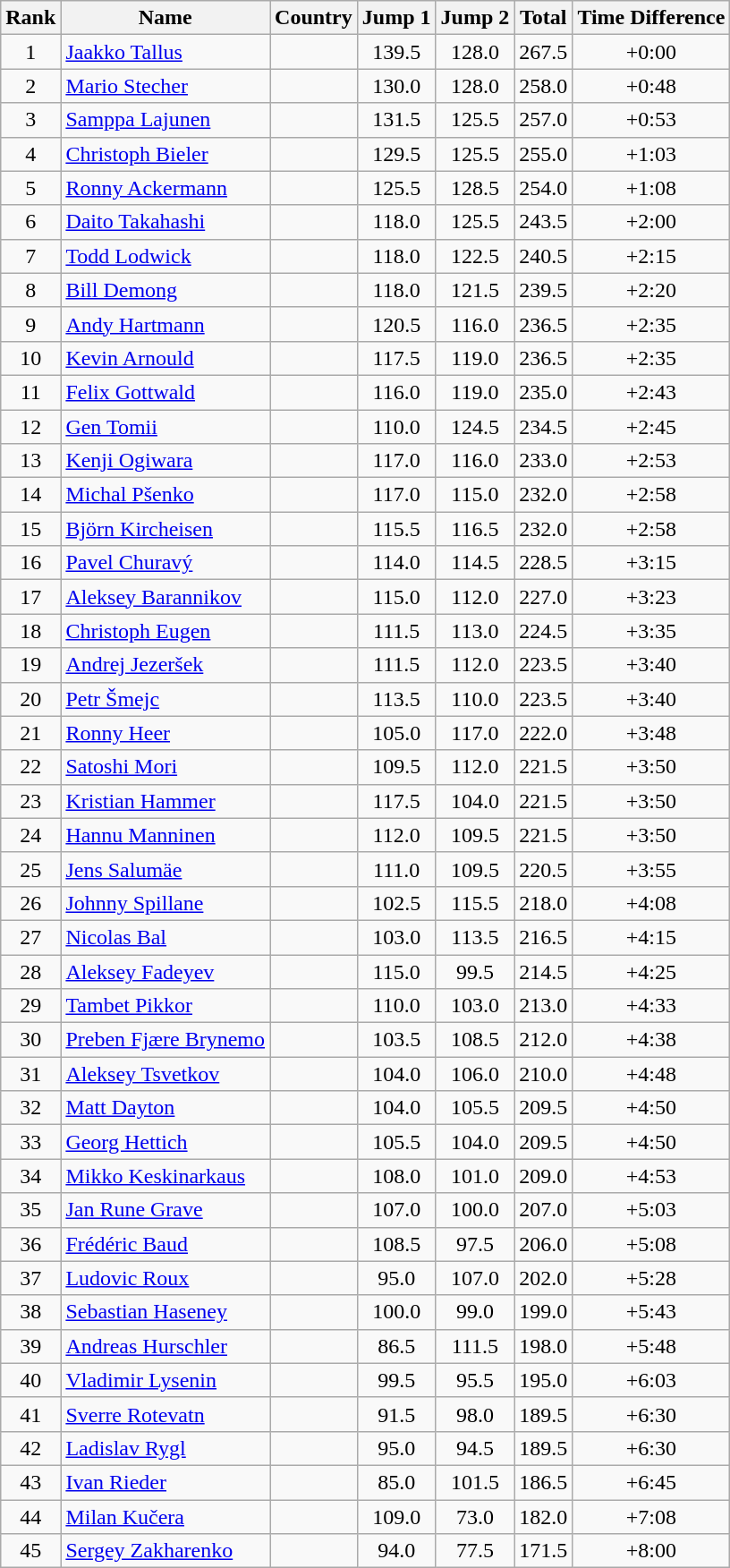<table class="wikitable sortable" style="text-align:center">
<tr>
<th>Rank</th>
<th>Name</th>
<th>Country</th>
<th>Jump 1</th>
<th>Jump 2</th>
<th>Total</th>
<th>Time Difference</th>
</tr>
<tr>
<td>1</td>
<td align=left><a href='#'>Jaakko Tallus</a></td>
<td align=left></td>
<td>139.5</td>
<td>128.0</td>
<td>267.5</td>
<td>+0:00</td>
</tr>
<tr>
<td>2</td>
<td align=left><a href='#'>Mario Stecher</a></td>
<td align=left></td>
<td>130.0</td>
<td>128.0</td>
<td>258.0</td>
<td>+0:48</td>
</tr>
<tr>
<td>3</td>
<td align=left><a href='#'>Samppa Lajunen</a></td>
<td align=left></td>
<td>131.5</td>
<td>125.5</td>
<td>257.0</td>
<td>+0:53</td>
</tr>
<tr>
<td>4</td>
<td align=left><a href='#'>Christoph Bieler</a></td>
<td align=left></td>
<td>129.5</td>
<td>125.5</td>
<td>255.0</td>
<td>+1:03</td>
</tr>
<tr>
<td>5</td>
<td align=left><a href='#'>Ronny Ackermann</a></td>
<td align=left></td>
<td>125.5</td>
<td>128.5</td>
<td>254.0</td>
<td>+1:08</td>
</tr>
<tr>
<td>6</td>
<td align=left><a href='#'>Daito Takahashi</a></td>
<td align=left></td>
<td>118.0</td>
<td>125.5</td>
<td>243.5</td>
<td>+2:00</td>
</tr>
<tr>
<td>7</td>
<td align=left><a href='#'>Todd Lodwick</a></td>
<td align=left></td>
<td>118.0</td>
<td>122.5</td>
<td>240.5</td>
<td>+2:15</td>
</tr>
<tr>
<td>8</td>
<td align=left><a href='#'>Bill Demong</a></td>
<td align=left></td>
<td>118.0</td>
<td>121.5</td>
<td>239.5</td>
<td>+2:20</td>
</tr>
<tr>
<td>9</td>
<td align=left><a href='#'>Andy Hartmann</a></td>
<td align=left></td>
<td>120.5</td>
<td>116.0</td>
<td>236.5</td>
<td>+2:35</td>
</tr>
<tr>
<td>10</td>
<td align=left><a href='#'>Kevin Arnould</a></td>
<td align=left></td>
<td>117.5</td>
<td>119.0</td>
<td>236.5</td>
<td>+2:35</td>
</tr>
<tr>
<td>11</td>
<td align=left><a href='#'>Felix Gottwald</a></td>
<td align=left></td>
<td>116.0</td>
<td>119.0</td>
<td>235.0</td>
<td>+2:43</td>
</tr>
<tr>
<td>12</td>
<td align=left><a href='#'>Gen Tomii</a></td>
<td align=left></td>
<td>110.0</td>
<td>124.5</td>
<td>234.5</td>
<td>+2:45</td>
</tr>
<tr>
<td>13</td>
<td align=left><a href='#'>Kenji Ogiwara</a></td>
<td align=left></td>
<td>117.0</td>
<td>116.0</td>
<td>233.0</td>
<td>+2:53</td>
</tr>
<tr>
<td>14</td>
<td align=left><a href='#'>Michal Pšenko</a></td>
<td align=left></td>
<td>117.0</td>
<td>115.0</td>
<td>232.0</td>
<td>+2:58</td>
</tr>
<tr>
<td>15</td>
<td align=left><a href='#'>Björn Kircheisen</a></td>
<td align=left></td>
<td>115.5</td>
<td>116.5</td>
<td>232.0</td>
<td>+2:58</td>
</tr>
<tr>
<td>16</td>
<td align=left><a href='#'>Pavel Churavý</a></td>
<td align=left></td>
<td>114.0</td>
<td>114.5</td>
<td>228.5</td>
<td>+3:15</td>
</tr>
<tr>
<td>17</td>
<td align=left><a href='#'>Aleksey Barannikov</a></td>
<td align=left></td>
<td>115.0</td>
<td>112.0</td>
<td>227.0</td>
<td>+3:23</td>
</tr>
<tr>
<td>18</td>
<td align=left><a href='#'>Christoph Eugen</a></td>
<td align=left></td>
<td>111.5</td>
<td>113.0</td>
<td>224.5</td>
<td>+3:35</td>
</tr>
<tr>
<td>19</td>
<td align=left><a href='#'>Andrej Jezeršek</a></td>
<td align=left></td>
<td>111.5</td>
<td>112.0</td>
<td>223.5</td>
<td>+3:40</td>
</tr>
<tr>
<td>20</td>
<td align=left><a href='#'>Petr Šmejc</a></td>
<td align=left></td>
<td>113.5</td>
<td>110.0</td>
<td>223.5</td>
<td>+3:40</td>
</tr>
<tr>
<td>21</td>
<td align=left><a href='#'>Ronny Heer</a></td>
<td align=left></td>
<td>105.0</td>
<td>117.0</td>
<td>222.0</td>
<td>+3:48</td>
</tr>
<tr>
<td>22</td>
<td align=left><a href='#'>Satoshi Mori</a></td>
<td align=left></td>
<td>109.5</td>
<td>112.0</td>
<td>221.5</td>
<td>+3:50</td>
</tr>
<tr>
<td>23</td>
<td align=left><a href='#'>Kristian Hammer</a></td>
<td align=left></td>
<td>117.5</td>
<td>104.0</td>
<td>221.5</td>
<td>+3:50</td>
</tr>
<tr>
<td>24</td>
<td align=left><a href='#'>Hannu Manninen</a></td>
<td align=left></td>
<td>112.0</td>
<td>109.5</td>
<td>221.5</td>
<td>+3:50</td>
</tr>
<tr>
<td>25</td>
<td align=left><a href='#'>Jens Salumäe</a></td>
<td align=left></td>
<td>111.0</td>
<td>109.5</td>
<td>220.5</td>
<td>+3:55</td>
</tr>
<tr>
<td>26</td>
<td align=left><a href='#'>Johnny Spillane</a></td>
<td align=left></td>
<td>102.5</td>
<td>115.5</td>
<td>218.0</td>
<td>+4:08</td>
</tr>
<tr>
<td>27</td>
<td align=left><a href='#'>Nicolas Bal</a></td>
<td align=left></td>
<td>103.0</td>
<td>113.5</td>
<td>216.5</td>
<td>+4:15</td>
</tr>
<tr>
<td>28</td>
<td align=left><a href='#'>Aleksey Fadeyev</a></td>
<td align=left></td>
<td>115.0</td>
<td>99.5</td>
<td>214.5</td>
<td>+4:25</td>
</tr>
<tr>
<td>29</td>
<td align=left><a href='#'>Tambet Pikkor</a></td>
<td align=left></td>
<td>110.0</td>
<td>103.0</td>
<td>213.0</td>
<td>+4:33</td>
</tr>
<tr>
<td>30</td>
<td align=left><a href='#'>Preben Fjære Brynemo</a></td>
<td align=left></td>
<td>103.5</td>
<td>108.5</td>
<td>212.0</td>
<td>+4:38</td>
</tr>
<tr>
<td>31</td>
<td align=left><a href='#'>Aleksey Tsvetkov</a></td>
<td align=left></td>
<td>104.0</td>
<td>106.0</td>
<td>210.0</td>
<td>+4:48</td>
</tr>
<tr>
<td>32</td>
<td align=left><a href='#'>Matt Dayton</a></td>
<td align=left></td>
<td>104.0</td>
<td>105.5</td>
<td>209.5</td>
<td>+4:50</td>
</tr>
<tr>
<td>33</td>
<td align=left><a href='#'>Georg Hettich</a></td>
<td align=left></td>
<td>105.5</td>
<td>104.0</td>
<td>209.5</td>
<td>+4:50</td>
</tr>
<tr>
<td>34</td>
<td align=left><a href='#'>Mikko Keskinarkaus</a></td>
<td align=left></td>
<td>108.0</td>
<td>101.0</td>
<td>209.0</td>
<td>+4:53</td>
</tr>
<tr>
<td>35</td>
<td align=left><a href='#'>Jan Rune Grave</a></td>
<td align=left></td>
<td>107.0</td>
<td>100.0</td>
<td>207.0</td>
<td>+5:03</td>
</tr>
<tr>
<td>36</td>
<td align=left><a href='#'>Frédéric Baud</a></td>
<td align=left></td>
<td>108.5</td>
<td>97.5</td>
<td>206.0</td>
<td>+5:08</td>
</tr>
<tr>
<td>37</td>
<td align=left><a href='#'>Ludovic Roux</a></td>
<td align=left></td>
<td>95.0</td>
<td>107.0</td>
<td>202.0</td>
<td>+5:28</td>
</tr>
<tr>
<td>38</td>
<td align=left><a href='#'>Sebastian Haseney</a></td>
<td align=left></td>
<td>100.0</td>
<td>99.0</td>
<td>199.0</td>
<td>+5:43</td>
</tr>
<tr>
<td>39</td>
<td align=left><a href='#'>Andreas Hurschler</a></td>
<td align=left></td>
<td>86.5</td>
<td>111.5</td>
<td>198.0</td>
<td>+5:48</td>
</tr>
<tr>
<td>40</td>
<td align=left><a href='#'>Vladimir Lysenin</a></td>
<td align=left></td>
<td>99.5</td>
<td>95.5</td>
<td>195.0</td>
<td>+6:03</td>
</tr>
<tr>
<td>41</td>
<td align=left><a href='#'>Sverre Rotevatn</a></td>
<td align=left></td>
<td>91.5</td>
<td>98.0</td>
<td>189.5</td>
<td>+6:30</td>
</tr>
<tr>
<td>42</td>
<td align=left><a href='#'>Ladislav Rygl</a></td>
<td align=left></td>
<td>95.0</td>
<td>94.5</td>
<td>189.5</td>
<td>+6:30</td>
</tr>
<tr>
<td>43</td>
<td align=left><a href='#'>Ivan Rieder</a></td>
<td align=left></td>
<td>85.0</td>
<td>101.5</td>
<td>186.5</td>
<td>+6:45</td>
</tr>
<tr>
<td>44</td>
<td align=left><a href='#'>Milan Kučera</a></td>
<td align=left></td>
<td>109.0</td>
<td>73.0</td>
<td>182.0</td>
<td>+7:08</td>
</tr>
<tr>
<td>45</td>
<td align=left><a href='#'>Sergey Zakharenko</a></td>
<td align=left></td>
<td>94.0</td>
<td>77.5</td>
<td>171.5</td>
<td>+8:00</td>
</tr>
</table>
